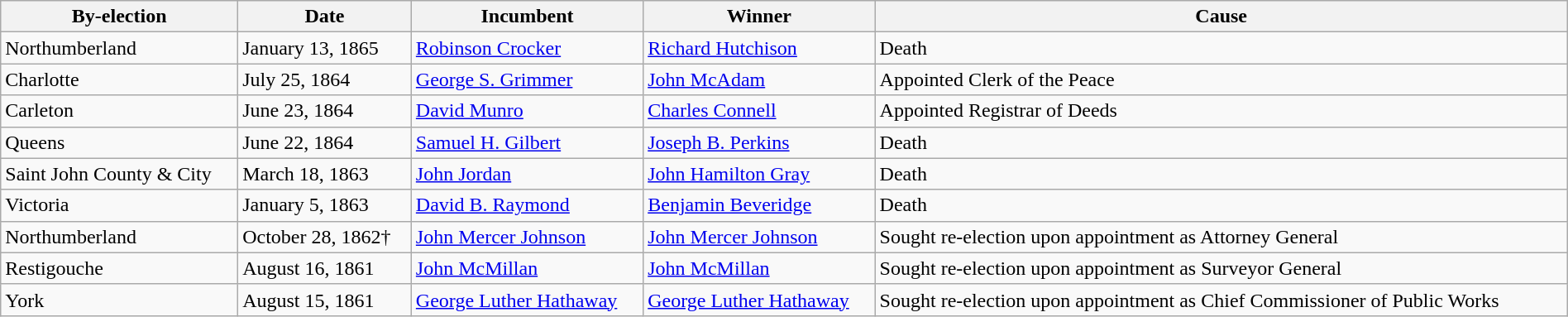<table class=wikitable style="width:100%">
<tr>
<th>By-election</th>
<th>Date</th>
<th>Incumbent</th>
<th>Winner</th>
<th>Cause</th>
</tr>
<tr>
<td>Northumberland</td>
<td>January 13, 1865</td>
<td><a href='#'>Robinson Crocker</a></td>
<td><a href='#'>Richard Hutchison</a></td>
<td>Death</td>
</tr>
<tr>
<td>Charlotte</td>
<td>July 25, 1864</td>
<td><a href='#'>George S. Grimmer</a></td>
<td><a href='#'>John McAdam</a></td>
<td>Appointed Clerk of the Peace</td>
</tr>
<tr>
<td>Carleton</td>
<td>June 23, 1864</td>
<td><a href='#'>David Munro</a></td>
<td><a href='#'>Charles Connell</a></td>
<td>Appointed Registrar of Deeds</td>
</tr>
<tr>
<td>Queens</td>
<td>June 22, 1864</td>
<td><a href='#'>Samuel H. Gilbert</a></td>
<td><a href='#'>Joseph B. Perkins</a></td>
<td>Death</td>
</tr>
<tr>
<td>Saint John County & City</td>
<td>March 18, 1863</td>
<td><a href='#'>John Jordan</a></td>
<td><a href='#'>John Hamilton Gray</a></td>
<td>Death</td>
</tr>
<tr>
<td>Victoria</td>
<td>January 5, 1863</td>
<td><a href='#'>David B. Raymond</a></td>
<td><a href='#'>Benjamin Beveridge</a></td>
<td>Death</td>
</tr>
<tr>
<td>Northumberland</td>
<td>October 28, 1862†</td>
<td><a href='#'>John Mercer Johnson</a></td>
<td><a href='#'>John Mercer Johnson</a></td>
<td>Sought re-election upon appointment as Attorney General</td>
</tr>
<tr>
<td>Restigouche</td>
<td>August 16, 1861</td>
<td><a href='#'>John McMillan</a></td>
<td><a href='#'>John McMillan</a></td>
<td>Sought re-election upon appointment as Surveyor General</td>
</tr>
<tr>
<td>York</td>
<td>August 15, 1861</td>
<td><a href='#'>George Luther Hathaway</a></td>
<td><a href='#'>George Luther Hathaway</a></td>
<td>Sought re-election upon appointment as Chief Commissioner of Public Works</td>
</tr>
</table>
